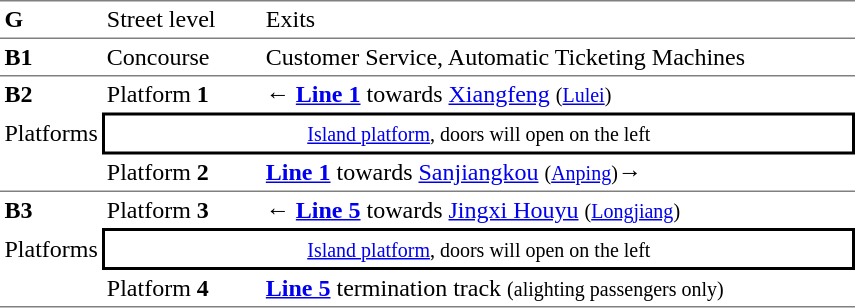<table cellpadding="3" cellspacing="0" border="0">
<tr>
<td valign="top" width="50" style="border-top:solid 1px gray;"><strong>G</strong></td>
<td valign="top" width="100" style="border-top:solid 1px gray;">Street level</td>
<td valign="top" width="390" style="border-top:solid 1px gray;">Exits</td>
</tr>
<tr>
<td width="50" valign="top" style="border-bottom:solid 1px gray; border-top:solid 1px gray;"><strong>B1</strong></td>
<td width="100" valign="top" style="border-bottom:solid 1px gray; border-top:solid 1px gray;">Concourse</td>
<td width="390" valign="top" style="border-bottom:solid 1px gray; border-top:solid 1px gray;">Customer Service, Automatic Ticketing Machines</td>
</tr>
<tr>
<td valign="top"><strong>B2</strong></td>
<td><span>Platform <strong>1</strong></span></td>
<td><span>←</span> <a href='#'><span><span><strong>Line 1</strong></span></span></a>  towards <a href='#'>Xiangfeng</a> <small>(<a href='#'>Lulei</a>)</small></td>
</tr>
<tr>
<td>Platforms</td>
<td colspan="2" style="border-right:solid 2px black;border-left:solid 2px black;border-top:solid 2px black;border-bottom:solid 2px black;text-align:center;"><small><a href='#'>Island platform</a>, doors will open on the left</small></td>
</tr>
<tr>
<td style="border-bottom:solid 1px gray;"></td>
<td style="border-bottom:solid 1px gray;"><span>Platform <strong>2</strong></span></td>
<td style="border-bottom:solid 1px gray;"> <a href='#'><span><span><strong>Line 1</strong></span></span></a>  towards <a href='#'>Sanjiangkou</a> <small>(<a href='#'>Anping</a>)</small>→</td>
</tr>
<tr>
<td valign="top"><strong>B3</strong></td>
<td><span>Platform <strong>3</strong></span></td>
<td><span>←</span> <a href='#'><span><span><strong>Line 5</strong></span></span></a>  towards <a href='#'>Jingxi Houyu</a> <small>(<a href='#'>Longjiang</a>)</small></td>
</tr>
<tr>
<td>Platforms</td>
<td colspan="2" style="border-right:solid 2px black;border-left:solid 2px black;border-top:solid 2px black;border-bottom:solid 2px black;text-align:center;"><small><a href='#'>Island platform</a>, doors will open on the left</small></td>
</tr>
<tr>
<td style="border-bottom:solid 1px gray;"></td>
<td style="border-bottom:solid 1px gray;"><span>Platform <strong>4</strong></span></td>
<td style="border-bottom:solid 1px gray;"> <a href='#'><span><span><strong>Line 5</strong></span></span></a>  termination track <small>(alighting passengers only)</small></td>
</tr>
</table>
